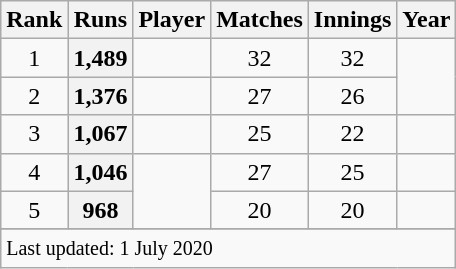<table class="wikitable plainrowheaders sortable">
<tr>
<th scope=col>Rank</th>
<th scope=col>Runs</th>
<th scope=col>Player</th>
<th scope=col>Matches</th>
<th scope=col>Innings</th>
<th scope=col>Year</th>
</tr>
<tr>
<td align=center>1</td>
<th scope=row style="text-align:center;">1,489</th>
<td></td>
<td align=center>32</td>
<td align=center>32</td>
<td rowspan=2></td>
</tr>
<tr>
<td align=center>2</td>
<th scope=row style=text-align:center;>1,376</th>
<td></td>
<td align=center>27</td>
<td align=center>26</td>
</tr>
<tr>
<td align=center>3</td>
<th scope=row style=text-align:center;>1,067</th>
<td></td>
<td align=center>25</td>
<td align=center>22</td>
<td></td>
</tr>
<tr>
<td align=center>4</td>
<th scope=row style=text-align:center;>1,046</th>
<td rowspan=2></td>
<td align=center>27</td>
<td align=center>25</td>
<td></td>
</tr>
<tr>
<td align=center>5</td>
<th scope=row style=text-align:center;>968</th>
<td align=center>20</td>
<td align=center>20</td>
<td></td>
</tr>
<tr>
</tr>
<tr class=sortbottom>
<td colspan=6><small>Last updated: 1 July 2020</small></td>
</tr>
</table>
